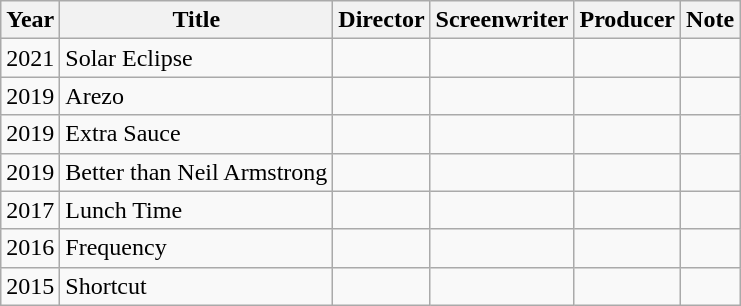<table class="wikitable">
<tr>
<th>Year</th>
<th>Title</th>
<th>Director</th>
<th>Screenwriter</th>
<th>Producer</th>
<th>Note</th>
</tr>
<tr>
<td>2021</td>
<td>Solar Eclipse</td>
<td></td>
<td></td>
<td></td>
<td></td>
</tr>
<tr>
<td>2019</td>
<td>Arezo</td>
<td></td>
<td></td>
<td></td>
<td></td>
</tr>
<tr>
<td>2019</td>
<td>Extra Sauce</td>
<td></td>
<td></td>
<td></td>
<td></td>
</tr>
<tr>
<td>2019</td>
<td>Better than Neil Armstrong</td>
<td></td>
<td></td>
<td></td>
<td></td>
</tr>
<tr>
<td>2017</td>
<td>Lunch Time</td>
<td></td>
<td></td>
<td></td>
<td></td>
</tr>
<tr>
<td>2016</td>
<td>Frequency</td>
<td></td>
<td></td>
<td></td>
<td></td>
</tr>
<tr>
<td>2015</td>
<td>Shortcut</td>
<td></td>
<td></td>
<td></td>
<td></td>
</tr>
</table>
